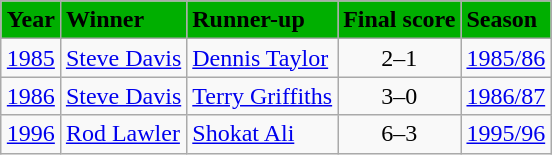<table class="wikitable" style="margin: auto">
<tr>
<th style="text-align: center; background-color: #00af00">Year</th>
<th style="text-align: left; background-color: #00af00">Winner</th>
<th style="text-align: left; background-color: #00af00">Runner-up</th>
<th style="text-align: left; background-color: #00af00">Final score</th>
<th style="text-align: left; background-color: #00af00">Season</th>
</tr>
<tr>
<td><a href='#'>1985</a></td>
<td> <a href='#'>Steve Davis</a></td>
<td> <a href='#'>Dennis Taylor</a></td>
<td style="text-align: center">2–1</td>
<td><a href='#'>1985/86</a></td>
</tr>
<tr>
<td><a href='#'>1986</a></td>
<td> <a href='#'>Steve Davis</a></td>
<td> <a href='#'>Terry Griffiths</a></td>
<td style="text-align: center">3–0</td>
<td><a href='#'>1986/87</a></td>
</tr>
<tr>
<td><a href='#'>1996</a></td>
<td> <a href='#'>Rod Lawler</a></td>
<td> <a href='#'>Shokat Ali</a></td>
<td style="text-align: center">6–3</td>
<td><a href='#'>1995/96</a></td>
</tr>
</table>
